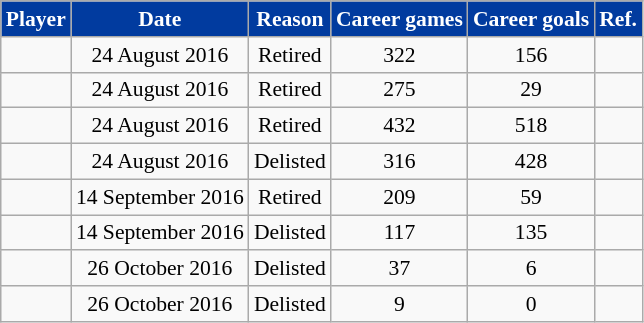<table class="wikitable" style="font-size:90%; text-align:center;">
<tr>
<td style="background:#013B9F; color:white;"><strong>Player</strong></td>
<td style="background:#013B9F; color:white;"><strong>Date</strong></td>
<td style="background:#013B9F; color:white;"><strong>Reason</strong></td>
<td style="background:#013B9F; color:white;"><strong>Career games</strong></td>
<td style="background:#013B9F; color:white;"><strong>Career goals</strong></td>
<td style="background:#013B9F; color:white;"><strong>Ref.</strong></td>
</tr>
<tr>
<td></td>
<td>24 August 2016</td>
<td>Retired</td>
<td>322</td>
<td>156</td>
<td></td>
</tr>
<tr>
<td></td>
<td>24 August 2016</td>
<td>Retired</td>
<td>275</td>
<td>29</td>
<td></td>
</tr>
<tr>
<td></td>
<td>24 August 2016</td>
<td>Retired</td>
<td>432</td>
<td>518</td>
<td></td>
</tr>
<tr>
<td></td>
<td>24 August 2016</td>
<td>Delisted</td>
<td>316</td>
<td>428</td>
<td></td>
</tr>
<tr>
<td></td>
<td>14 September 2016</td>
<td>Retired</td>
<td>209</td>
<td>59</td>
<td></td>
</tr>
<tr>
<td></td>
<td>14 September 2016</td>
<td>Delisted</td>
<td>117</td>
<td>135</td>
<td></td>
</tr>
<tr>
<td></td>
<td>26 October 2016</td>
<td>Delisted</td>
<td>37</td>
<td>6</td>
<td></td>
</tr>
<tr>
<td></td>
<td>26 October 2016</td>
<td>Delisted</td>
<td>9</td>
<td>0</td>
<td></td>
</tr>
</table>
